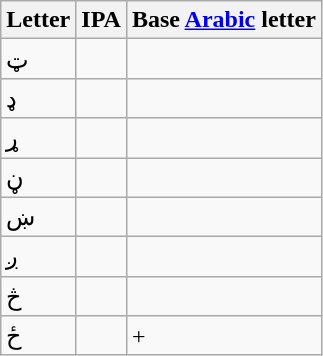<table class="wikitable static-row-numbers">
<tr>
<th>Letter</th>
<th>IPA</th>
<th>Base <a href='#'>Arabic</a> letter</th>
</tr>
<tr>
<td><span>ټ</span></td>
<td></td>
<td></td>
</tr>
<tr>
<td><span>ډ</span></td>
<td></td>
<td></td>
</tr>
<tr>
<td><span>ړ</span></td>
<td></td>
<td></td>
</tr>
<tr>
<td><span>ڼ</span></td>
<td></td>
<td></td>
</tr>
<tr>
<td><span>ښ</span></td>
<td></td>
<td></td>
</tr>
<tr>
<td><span>ږ</span></td>
<td></td>
<td></td>
</tr>
<tr>
<td><span>څ</span></td>
<td></td>
<td></td>
</tr>
<tr>
<td><span>ځ</span></td>
<td></td>
<td> + </td>
</tr>
</table>
